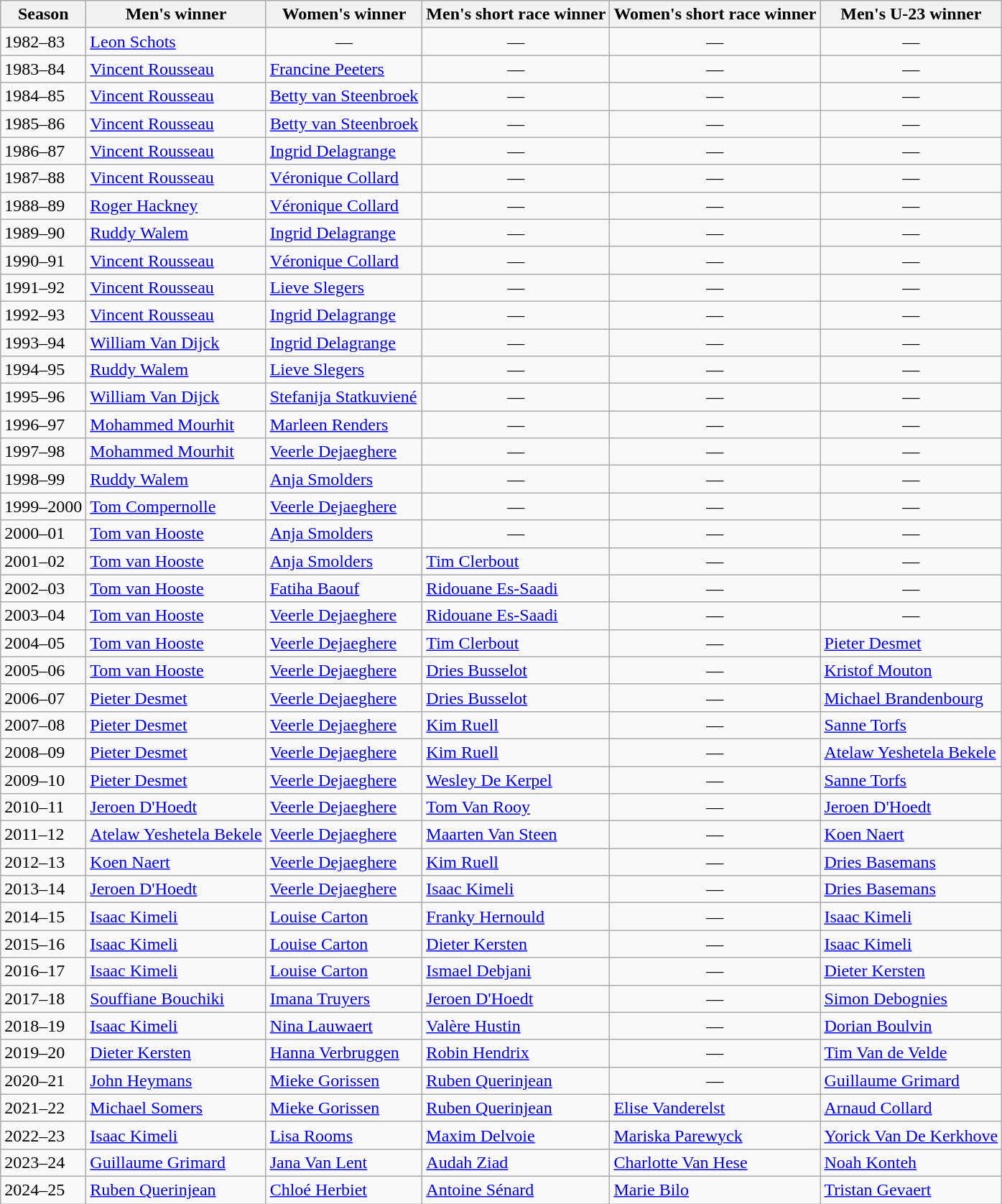<table class=wikitable>
<tr>
<th>Season</th>
<th>Men's winner</th>
<th>Women's winner</th>
<th>Men's short race winner</th>
<th>Women's short race winner</th>
<th>Men's U-23 winner</th>
</tr>
<tr>
<td>1982–83</td>
<td> <a href='#'>Leon Schots</a></td>
<td align=center>—</td>
<td align=center>—</td>
<td align=center>—</td>
<td align=center>—</td>
</tr>
<tr>
<td>1983–84</td>
<td> <a href='#'>Vincent Rousseau</a></td>
<td> <a href='#'>Francine Peeters</a></td>
<td align=center>—</td>
<td align=center>—</td>
<td align=center>—</td>
</tr>
<tr>
<td>1984–85</td>
<td> <a href='#'>Vincent Rousseau</a></td>
<td> <a href='#'>Betty van Steenbroek</a></td>
<td align=center>—</td>
<td align=center>—</td>
<td align=center>—</td>
</tr>
<tr>
<td>1985–86</td>
<td> <a href='#'>Vincent Rousseau</a></td>
<td> <a href='#'>Betty van Steenbroek</a></td>
<td align=center>—</td>
<td align=center>—</td>
<td align=center>—</td>
</tr>
<tr>
<td>1986–87</td>
<td> <a href='#'>Vincent Rousseau</a></td>
<td> <a href='#'>Ingrid Delagrange</a></td>
<td align=center>—</td>
<td align=center>—</td>
<td align=center>—</td>
</tr>
<tr>
<td>1987–88</td>
<td> <a href='#'>Vincent Rousseau</a></td>
<td> <a href='#'>Véronique Collard</a></td>
<td align=center>—</td>
<td align=center>—</td>
<td align=center>—</td>
</tr>
<tr>
<td>1988–89</td>
<td> <a href='#'>Roger Hackney</a></td>
<td> <a href='#'>Véronique Collard</a></td>
<td align=center>—</td>
<td align=center>—</td>
<td align=center>—</td>
</tr>
<tr>
<td>1989–90</td>
<td> <a href='#'>Ruddy Walem</a></td>
<td> <a href='#'>Ingrid Delagrange</a></td>
<td align=center>—</td>
<td align=center>—</td>
<td align=center>—</td>
</tr>
<tr>
<td>1990–91</td>
<td> <a href='#'>Vincent Rousseau</a></td>
<td> <a href='#'>Véronique Collard</a></td>
<td align=center>—</td>
<td align=center>—</td>
<td align=center>—</td>
</tr>
<tr>
<td>1991–92</td>
<td> <a href='#'>Vincent Rousseau</a></td>
<td> <a href='#'>Lieve Slegers</a></td>
<td align=center>—</td>
<td align=center>—</td>
<td align=center>—</td>
</tr>
<tr>
<td>1992–93</td>
<td> <a href='#'>Vincent Rousseau</a></td>
<td> <a href='#'>Ingrid Delagrange</a></td>
<td align=center>—</td>
<td align=center>—</td>
<td align=center>—</td>
</tr>
<tr>
<td>1993–94</td>
<td> <a href='#'>William Van Dijck</a></td>
<td> <a href='#'>Ingrid Delagrange</a></td>
<td align=center>—</td>
<td align=center>—</td>
<td align=center>—</td>
</tr>
<tr>
<td>1994–95</td>
<td> <a href='#'>Ruddy Walem</a></td>
<td> <a href='#'>Lieve Slegers</a></td>
<td align=center>—</td>
<td align=center>—</td>
<td align=center>—</td>
</tr>
<tr>
<td>1995–96</td>
<td> <a href='#'>William Van Dijck</a></td>
<td> <a href='#'>Stefanija Statkuviené</a></td>
<td align=center>—</td>
<td align=center>—</td>
<td align=center>—</td>
</tr>
<tr>
<td>1996–97</td>
<td> <a href='#'>Mohammed Mourhit</a></td>
<td> <a href='#'>Marleen Renders</a></td>
<td align=center>—</td>
<td align=center>—</td>
<td align=center>—</td>
</tr>
<tr>
<td>1997–98</td>
<td> <a href='#'>Mohammed Mourhit</a></td>
<td> <a href='#'>Veerle Dejaeghere</a></td>
<td align=center>—</td>
<td align=center>—</td>
<td align=center>—</td>
</tr>
<tr>
<td>1998–99</td>
<td> <a href='#'>Ruddy Walem</a></td>
<td> <a href='#'>Anja Smolders</a></td>
<td align=center>—</td>
<td align=center>—</td>
<td align=center>—</td>
</tr>
<tr>
<td>1999–2000</td>
<td> <a href='#'>Tom Compernolle</a></td>
<td> <a href='#'>Veerle Dejaeghere</a></td>
<td align=center>—</td>
<td align=center>—</td>
<td align=center>—</td>
</tr>
<tr>
<td>2000–01</td>
<td> <a href='#'>Tom van Hooste</a></td>
<td> <a href='#'>Anja Smolders</a></td>
<td align=center>—</td>
<td align=center>—</td>
<td align=center>—</td>
</tr>
<tr>
<td>2001–02</td>
<td> <a href='#'>Tom van Hooste</a></td>
<td> <a href='#'>Anja Smolders</a></td>
<td> <a href='#'>Tim Clerbout</a></td>
<td align=center>—</td>
<td align=center>—</td>
</tr>
<tr>
<td>2002–03</td>
<td> <a href='#'>Tom van Hooste</a></td>
<td> <a href='#'>Fatiha Baouf</a></td>
<td> <a href='#'>Ridouane Es-Saadi</a></td>
<td align=center>—</td>
<td align=center>—</td>
</tr>
<tr>
<td>2003–04</td>
<td> <a href='#'>Tom van Hooste</a></td>
<td> <a href='#'>Veerle Dejaeghere</a></td>
<td> <a href='#'>Ridouane Es-Saadi</a></td>
<td align=center>—</td>
<td align=center>—</td>
</tr>
<tr>
<td>2004–05</td>
<td> <a href='#'>Tom van Hooste</a></td>
<td> <a href='#'>Veerle Dejaeghere</a></td>
<td> <a href='#'>Tim Clerbout</a></td>
<td align=center>—</td>
<td> <a href='#'>Pieter Desmet</a></td>
</tr>
<tr>
<td>2005–06</td>
<td> <a href='#'>Tom van Hooste</a></td>
<td> <a href='#'>Veerle Dejaeghere</a></td>
<td> <a href='#'>Dries Busselot</a></td>
<td align=center>—</td>
<td> <a href='#'>Kristof Mouton</a></td>
</tr>
<tr>
<td>2006–07</td>
<td> <a href='#'>Pieter Desmet</a></td>
<td> <a href='#'>Veerle Dejaeghere</a></td>
<td> <a href='#'>Dries Busselot</a></td>
<td align=center>—</td>
<td> <a href='#'>Michael Brandenbourg</a></td>
</tr>
<tr>
<td>2007–08</td>
<td> <a href='#'>Pieter Desmet</a></td>
<td> <a href='#'>Veerle Dejaeghere</a></td>
<td> <a href='#'>Kim Ruell</a></td>
<td align=center>—</td>
<td> <a href='#'>Sanne Torfs</a></td>
</tr>
<tr>
<td>2008–09</td>
<td> <a href='#'>Pieter Desmet</a></td>
<td> <a href='#'>Veerle Dejaeghere</a></td>
<td> <a href='#'>Kim Ruell</a></td>
<td align=center>—</td>
<td> <a href='#'>Atelaw Yeshetela Bekele</a></td>
</tr>
<tr>
<td>2009–10</td>
<td> <a href='#'>Pieter Desmet</a></td>
<td> <a href='#'>Veerle Dejaeghere</a></td>
<td> <a href='#'>Wesley De Kerpel</a></td>
<td align=center>—</td>
<td> <a href='#'>Sanne Torfs</a></td>
</tr>
<tr>
<td>2010–11</td>
<td> <a href='#'>Jeroen D'Hoedt</a></td>
<td> <a href='#'>Veerle Dejaeghere</a></td>
<td> <a href='#'>Tom Van Rooy</a></td>
<td align=center>—</td>
<td> <a href='#'>Jeroen D'Hoedt</a></td>
</tr>
<tr>
<td>2011–12</td>
<td> <a href='#'>Atelaw Yeshetela Bekele</a></td>
<td> <a href='#'>Veerle Dejaeghere</a></td>
<td> <a href='#'>Maarten Van Steen</a></td>
<td align=center>—</td>
<td> <a href='#'>Koen Naert</a></td>
</tr>
<tr>
<td>2012–13</td>
<td> <a href='#'>Koen Naert</a></td>
<td> <a href='#'>Veerle Dejaeghere</a></td>
<td> <a href='#'>Kim Ruell</a></td>
<td align=center>—</td>
<td> <a href='#'>Dries Basemans</a></td>
</tr>
<tr>
<td>2013–14</td>
<td> <a href='#'>Jeroen D'Hoedt</a></td>
<td> <a href='#'>Veerle Dejaeghere</a></td>
<td> <a href='#'>Isaac Kimeli</a></td>
<td align=center>—</td>
<td> <a href='#'>Dries Basemans</a></td>
</tr>
<tr>
<td>2014–15</td>
<td> <a href='#'>Isaac Kimeli</a></td>
<td> <a href='#'>Louise Carton</a></td>
<td> <a href='#'>Franky Hernould</a></td>
<td align=center>—</td>
<td> <a href='#'>Isaac Kimeli</a></td>
</tr>
<tr>
<td>2015–16</td>
<td> <a href='#'>Isaac Kimeli</a></td>
<td> <a href='#'>Louise Carton</a></td>
<td> <a href='#'>Dieter Kersten</a></td>
<td align=center>—</td>
<td> <a href='#'>Isaac Kimeli</a></td>
</tr>
<tr>
<td>2016–17</td>
<td> <a href='#'>Isaac Kimeli</a></td>
<td> <a href='#'>Louise Carton</a></td>
<td> <a href='#'>Ismael Debjani</a></td>
<td align=center>—</td>
<td> <a href='#'>Dieter Kersten</a></td>
</tr>
<tr>
<td>2017–18</td>
<td> <a href='#'>Souffiane Bouchiki</a></td>
<td> <a href='#'>Imana Truyers</a></td>
<td> <a href='#'>Jeroen D'Hoedt</a></td>
<td align=center>—</td>
<td> <a href='#'>Simon Debognies</a></td>
</tr>
<tr>
<td>2018–19</td>
<td> <a href='#'>Isaac Kimeli</a></td>
<td> <a href='#'>Nina Lauwaert</a></td>
<td> <a href='#'>Valère Hustin</a></td>
<td align=center>—</td>
<td> <a href='#'>Dorian Boulvin</a></td>
</tr>
<tr>
<td>2019–20</td>
<td> <a href='#'>Dieter Kersten</a></td>
<td> <a href='#'>Hanna Verbruggen</a></td>
<td> <a href='#'>Robin Hendrix</a></td>
<td align=center>—</td>
<td> <a href='#'>Tim Van de Velde</a></td>
</tr>
<tr>
<td>2020–21</td>
<td> <a href='#'>John Heymans</a></td>
<td> <a href='#'>Mieke Gorissen</a></td>
<td> <a href='#'>Ruben Querinjean</a></td>
<td align=center>—</td>
<td> <a href='#'>Guillaume Grimard</a></td>
</tr>
<tr>
<td>2021–22</td>
<td> <a href='#'>Michael Somers</a></td>
<td> <a href='#'>Mieke Gorissen</a></td>
<td> <a href='#'>Ruben Querinjean</a></td>
<td> <a href='#'>Elise Vanderelst</a></td>
<td> <a href='#'>Arnaud Collard</a></td>
</tr>
<tr>
<td>2022–23</td>
<td> <a href='#'>Isaac Kimeli</a></td>
<td> <a href='#'>Lisa Rooms</a></td>
<td> <a href='#'>Maxim Delvoie</a></td>
<td> <a href='#'>Mariska Parewyck</a></td>
<td> <a href='#'>Yorick Van De Kerkhove</a></td>
</tr>
<tr>
<td>2023–24</td>
<td> <a href='#'>Guillaume Grimard</a></td>
<td> <a href='#'>Jana Van Lent</a></td>
<td> <a href='#'>Audah Ziad</a></td>
<td> <a href='#'>Charlotte Van Hese</a></td>
<td> <a href='#'>Noah Konteh</a></td>
</tr>
<tr>
<td>2024–25</td>
<td> <a href='#'>Ruben Querinjean</a></td>
<td> <a href='#'>Chloé Herbiet</a></td>
<td> <a href='#'>Antoine Sénard</a></td>
<td> <a href='#'>Marie Bilo</a></td>
<td> <a href='#'>Tristan Gevaert</a></td>
</tr>
</table>
